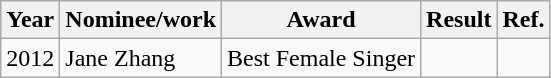<table class="wikitable">
<tr>
<th>Year</th>
<th>Nominee/work</th>
<th>Award</th>
<th><strong>Result</strong></th>
<th>Ref.</th>
</tr>
<tr>
<td>2012</td>
<td>Jane Zhang</td>
<td>Best Female Singer</td>
<td></td>
<td></td>
</tr>
</table>
